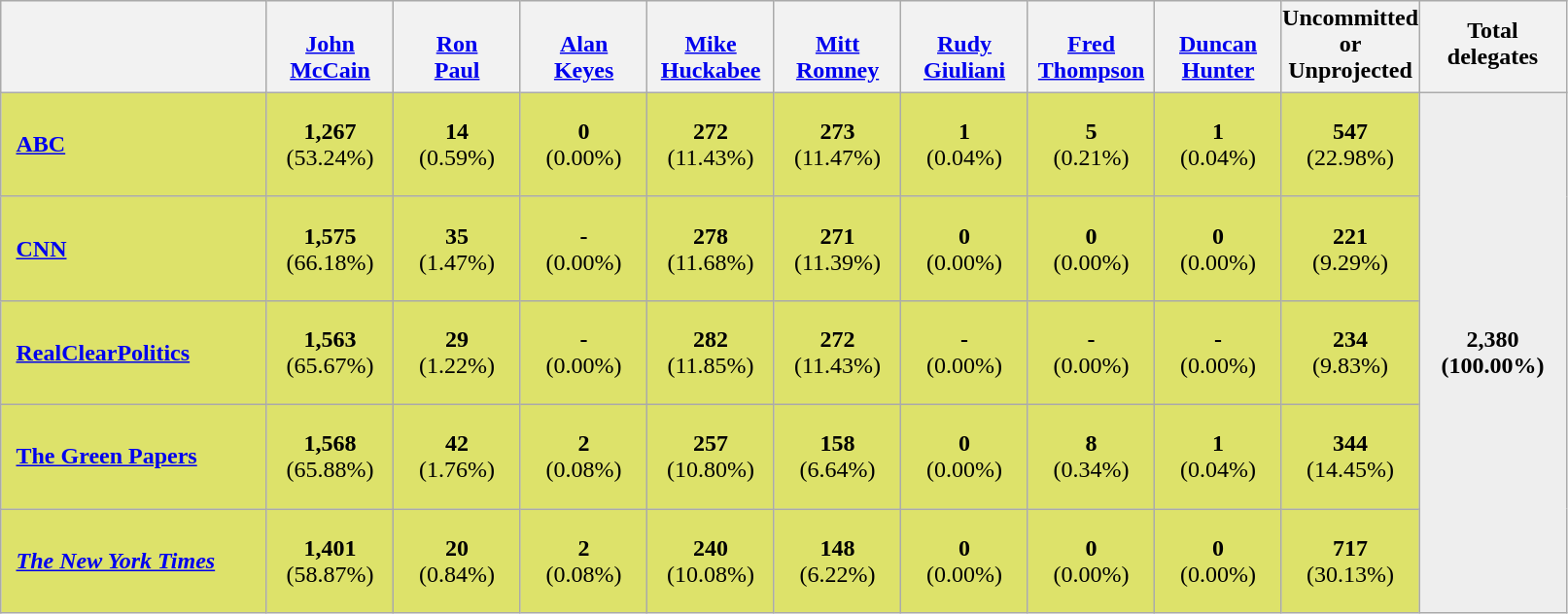<table class="wikitable sortable sticky-header sort-under" style="text-align:center;">
<tr style="background:#eee;">
<th style="width:175px;"></th>
<th style="width:86px; padding:2px 0 6px; vertical-align:top;"><br><a href='#'>John<br>McCain</a></th>
<th style="width:86px; padding:2px 0 6px; vertical-align:top;"><br><a href='#'>Ron<br>Paul</a></th>
<th style="width:86px; padding:2px 0 6px; vertical-align:top;"><br><a href='#'>Alan<br>Keyes</a></th>
<th style="width:86px; padding:2px 0 6px; vertical-align:top;"><br><a href='#'>Mike<br>Huckabee</a></th>
<th style="width:86px; padding:2px 0 6px; vertical-align:top;"><br><a href='#'>Mitt<br>Romney</a></th>
<th style="width:86px; padding:2px 0 6px; vertical-align:top;"><br><a href='#'>Rudy<br>Giuliani</a></th>
<th style="width:86px; padding:2px 0 6px; vertical-align:top;"><br><a href='#'>Fred<br>Thompson</a></th>
<th style="width:86px; padding:2px 0 6px; vertical-align:top;"><br><a href='#'>Duncan<br>Hunter</a></th>
<th style="width:86px; padding:2px 0 6px; vertical-align:center;">Uncommitted or Unprojected</th>
<th style="width:100px; padding:2px 0 6px;">Total delegates</th>
</tr>
<tr style="background:#DDE26A;">
<td style="text-align:left; height:64px; padding-left:10px;"><strong><a href='#'>ABC</a></strong></td>
<td> <strong>1,267</strong><br>(53.24%)</td>
<td> <strong>14</strong><br>(0.59%)</td>
<td> <strong>0</strong><br>(0.00%)</td>
<td> <strong>272</strong><br>(11.43%)</td>
<td> <strong>273</strong><br>(11.47%)</td>
<td> <strong>1</strong><br>(0.04%)</td>
<td> <strong>5</strong><br>(0.21%)</td>
<td> <strong>1</strong><br>(0.04%)</td>
<td> <strong>547</strong><br>(22.98%)</td>
<td rowspan="5" style="background:#eee;"><strong>2,380<br>(100.00%)</strong></td>
</tr>
<tr style="background:#DDE26A;">
<td style="text-align:left; height:64px; padding-left:10px;"><strong><a href='#'>CNN</a></strong></td>
<td> <strong>1,575</strong><br>(66.18%)</td>
<td> <strong>35</strong><br>(1.47%)</td>
<td> <strong>-</strong><br>(0.00%)</td>
<td> <strong>278</strong><br>(11.68%)</td>
<td> <strong>271</strong><br>(11.39%)</td>
<td> <strong>0</strong><br>(0.00%)</td>
<td> <strong>0</strong><br>(0.00%)</td>
<td> <strong>0</strong><br>(0.00%)</td>
<td> <strong>221</strong><br>(9.29%)</td>
</tr>
<tr style="background:#DDE26A;">
<td style="text-align:left; height:64px; padding-left:10px;"><strong><a href='#'>RealClearPolitics</a></strong></td>
<td> <strong>1,563</strong><br>(65.67%)</td>
<td> <strong>29</strong><br>(1.22%)</td>
<td> <strong>-</strong><br>(0.00%)</td>
<td> <strong>282</strong><br>(11.85%)</td>
<td> <strong>272</strong><br>(11.43%)</td>
<td> <strong>-</strong><br>(0.00%)</td>
<td> <strong>-</strong><br>(0.00%)</td>
<td> <strong>-</strong><br>(0.00%)</td>
<td> <strong>234</strong><br>(9.83%)</td>
</tr>
<tr style="background:#DDE26A;">
<td style="text-align:left; height:64px; padding-left:10px;"><strong><a href='#'>The Green Papers</a></strong></td>
<td> <strong>1,568</strong><br>(65.88%)</td>
<td> <strong>42</strong><br>(1.76%)</td>
<td> <strong>2</strong><br>(0.08%)</td>
<td> <strong>257</strong><br>(10.80%)</td>
<td> <strong>158</strong><br>(6.64%)</td>
<td> <strong>0</strong><br>(0.00%)</td>
<td> <strong>8</strong><br>(0.34%)</td>
<td> <strong>1</strong><br>(0.04%)</td>
<td> <strong>344</strong><br>(14.45%)</td>
</tr>
<tr style="background:#DDE26A;">
<td style="text-align:left; height:64px; padding-left:10px;"><strong><em><a href='#'>The New York Times</a></em></strong></td>
<td> <strong>1,401</strong><br>(58.87%)</td>
<td> <strong>20</strong><br>(0.84%)</td>
<td> <strong>2</strong><br>(0.08%)</td>
<td> <strong>240</strong><br>(10.08%)</td>
<td> <strong>148</strong><br>(6.22%)</td>
<td> <strong>0</strong><br>(0.00%)</td>
<td> <strong>0</strong><br>(0.00%)</td>
<td> <strong>0</strong><br>(0.00%)</td>
<td> <strong>717</strong><br>(30.13%)</td>
</tr>
</table>
